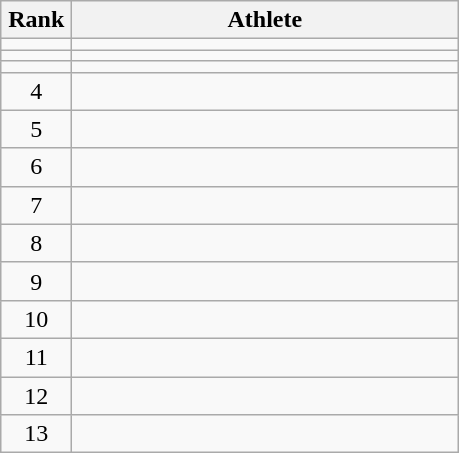<table class="wikitable" style="text-align: center;">
<tr>
<th width=40>Rank</th>
<th width=250>Athlete</th>
</tr>
<tr>
<td></td>
<td align="left"></td>
</tr>
<tr>
<td></td>
<td align="left"></td>
</tr>
<tr>
<td></td>
<td align="left"></td>
</tr>
<tr>
<td>4</td>
<td align="left"></td>
</tr>
<tr>
<td>5</td>
<td align="left"></td>
</tr>
<tr>
<td>6</td>
<td align="left"></td>
</tr>
<tr>
<td>7</td>
<td align="left"></td>
</tr>
<tr>
<td>8</td>
<td align="left"></td>
</tr>
<tr>
<td>9</td>
<td align="left"></td>
</tr>
<tr>
<td>10</td>
<td align="left"></td>
</tr>
<tr>
<td>11</td>
<td align="left"></td>
</tr>
<tr>
<td>12</td>
<td align="left"></td>
</tr>
<tr>
<td>13</td>
<td align="left"></td>
</tr>
</table>
